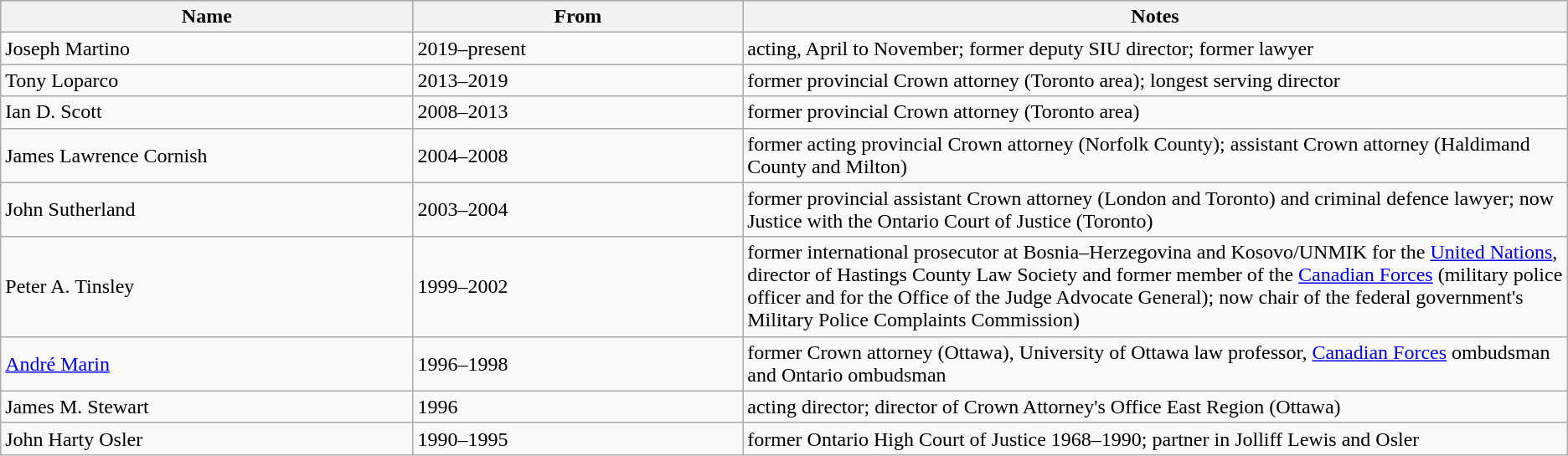<table class="wikitable">
<tr style="background:lightblue;">
<th width="10%">Name</th>
<th width="8%">From</th>
<th width="20%">Notes</th>
</tr>
<tr>
<td>Joseph Martino</td>
<td>2019–present</td>
<td>acting, April to November; former deputy SIU director; former lawyer</td>
</tr>
<tr>
<td>Tony Loparco</td>
<td>2013–2019</td>
<td>former provincial Crown attorney (Toronto area); longest serving director</td>
</tr>
<tr>
<td>Ian D. Scott</td>
<td>2008–2013</td>
<td>former provincial Crown attorney (Toronto area)</td>
</tr>
<tr>
<td>James Lawrence Cornish</td>
<td>2004–2008</td>
<td>former acting provincial Crown attorney (Norfolk County); assistant Crown attorney (Haldimand County and Milton)</td>
</tr>
<tr>
<td>John Sutherland</td>
<td>2003–2004</td>
<td>former provincial assistant Crown attorney (London and Toronto) and criminal defence lawyer; now Justice with the Ontario Court of Justice (Toronto)</td>
</tr>
<tr>
<td>Peter A. Tinsley</td>
<td>1999–2002</td>
<td>former international prosecutor at Bosnia–Herzegovina and Kosovo/UNMIK for the <a href='#'>United Nations</a>, director of Hastings County Law Society and former member of the <a href='#'>Canadian Forces</a> (military police officer and for the Office of the Judge Advocate General); now chair of the federal government's Military Police Complaints Commission)</td>
</tr>
<tr>
<td><a href='#'>André Marin</a></td>
<td>1996–1998</td>
<td>former Crown attorney (Ottawa), University of Ottawa law professor, <a href='#'>Canadian Forces</a> ombudsman and Ontario ombudsman</td>
</tr>
<tr>
<td>James M. Stewart</td>
<td>1996</td>
<td>acting director; director of Crown Attorney's Office East Region (Ottawa)</td>
</tr>
<tr>
<td>John Harty Osler</td>
<td>1990–1995</td>
<td>former Ontario High Court of Justice 1968–1990; partner in Jolliff Lewis and Osler</td>
</tr>
</table>
